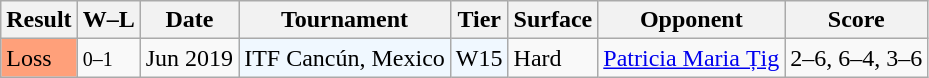<table class="sortable wikitable">
<tr>
<th>Result</th>
<th class="unsortable">W–L</th>
<th>Date</th>
<th>Tournament</th>
<th>Tier</th>
<th>Surface</th>
<th>Opponent</th>
<th class="unsortable">Score</th>
</tr>
<tr>
<td style="background:#ffa07a;">Loss</td>
<td><small>0–1</small></td>
<td>Jun 2019</td>
<td style="background:#f0f8ff;">ITF Cancún, Mexico</td>
<td style="background:#f0f8ff;">W15</td>
<td>Hard</td>
<td> <a href='#'>Patricia Maria Țig</a></td>
<td>2–6, 6–4, 3–6</td>
</tr>
</table>
